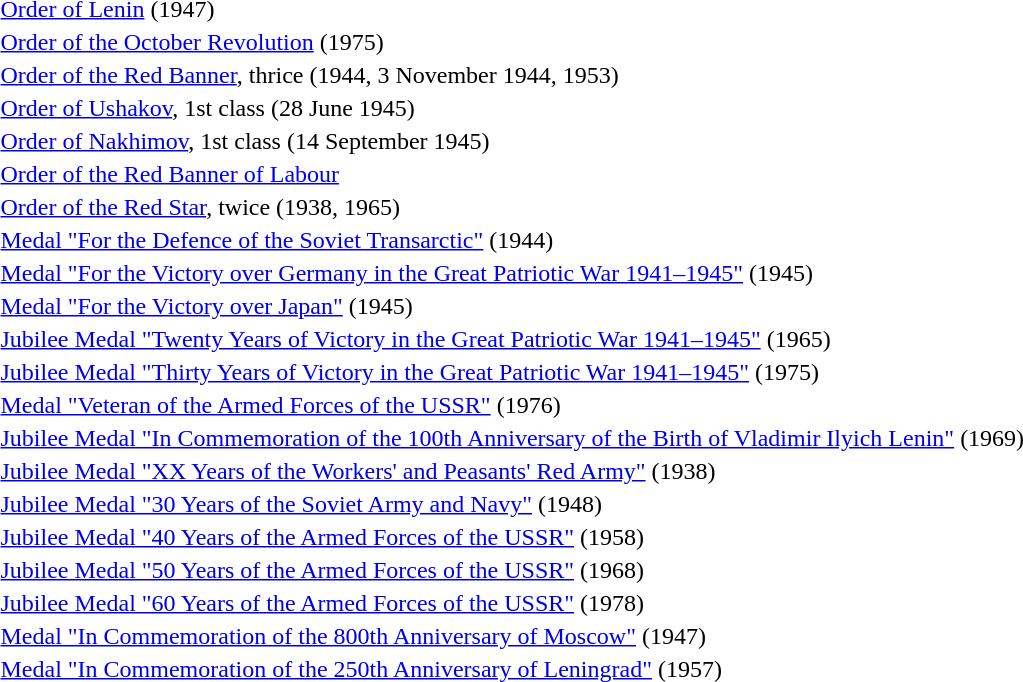<table>
<tr>
<td></td>
<td><a href='#'>Order of Lenin</a> (1947)</td>
</tr>
<tr>
<td></td>
<td><a href='#'>Order of the October Revolution</a> (1975)</td>
</tr>
<tr>
<td></td>
<td><a href='#'>Order of the Red Banner</a>, thrice (1944, 3 November 1944, 1953)</td>
</tr>
<tr>
<td></td>
<td><a href='#'>Order of Ushakov</a>, 1st class (28 June 1945)</td>
</tr>
<tr>
<td></td>
<td><a href='#'>Order of Nakhimov</a>, 1st class (14 September 1945)</td>
</tr>
<tr>
<td></td>
<td><a href='#'>Order of the Red Banner of Labour</a></td>
</tr>
<tr>
<td></td>
<td><a href='#'>Order of the Red Star</a>, twice (1938, 1965)</td>
</tr>
<tr>
<td></td>
<td><a href='#'>Medal "For the Defence of the Soviet Transarctic"</a> (1944)</td>
</tr>
<tr>
<td></td>
<td><a href='#'>Medal "For the Victory over Germany in the Great Patriotic War 1941–1945"</a> (1945)</td>
</tr>
<tr>
<td></td>
<td><a href='#'>Medal "For the Victory over Japan"</a> (1945)</td>
</tr>
<tr>
<td></td>
<td><a href='#'>Jubilee Medal "Twenty Years of Victory in the Great Patriotic War 1941–1945"</a> (1965)</td>
</tr>
<tr>
<td></td>
<td><a href='#'>Jubilee Medal "Thirty Years of Victory in the Great Patriotic War 1941–1945"</a> (1975)</td>
</tr>
<tr>
<td></td>
<td><a href='#'>Medal "Veteran of the Armed Forces of the USSR"</a> (1976)</td>
</tr>
<tr>
<td></td>
<td><a href='#'>Jubilee Medal "In Commemoration of the 100th Anniversary of the Birth of Vladimir Ilyich Lenin"</a> (1969)</td>
</tr>
<tr>
<td></td>
<td><a href='#'>Jubilee Medal "XX Years of the Workers' and Peasants' Red Army"</a> (1938)</td>
</tr>
<tr>
<td></td>
<td><a href='#'>Jubilee Medal "30 Years of the Soviet Army and Navy"</a> (1948)</td>
</tr>
<tr>
<td></td>
<td><a href='#'>Jubilee Medal "40 Years of the Armed Forces of the USSR"</a> (1958)</td>
</tr>
<tr>
<td></td>
<td><a href='#'>Jubilee Medal "50 Years of the Armed Forces of the USSR"</a> (1968)</td>
</tr>
<tr>
<td></td>
<td><a href='#'>Jubilee Medal "60 Years of the Armed Forces of the USSR"</a> (1978)</td>
</tr>
<tr>
<td></td>
<td><a href='#'>Medal "In Commemoration of the 800th Anniversary of Moscow"</a> (1947)</td>
</tr>
<tr>
<td></td>
<td><a href='#'>Medal "In Commemoration of the 250th Anniversary of Leningrad"</a> (1957)</td>
</tr>
<tr>
</tr>
</table>
